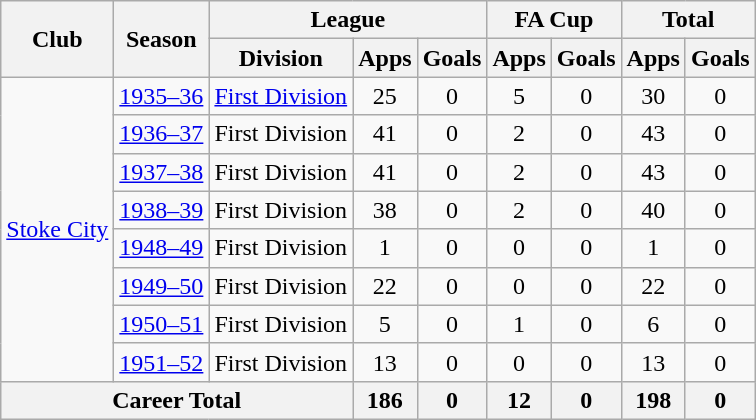<table class="wikitable" style="text-align: center;">
<tr>
<th rowspan="2">Club</th>
<th rowspan="2">Season</th>
<th colspan="3">League</th>
<th colspan="2">FA Cup</th>
<th colspan="2">Total</th>
</tr>
<tr>
<th>Division</th>
<th>Apps</th>
<th>Goals</th>
<th>Apps</th>
<th>Goals</th>
<th>Apps</th>
<th>Goals</th>
</tr>
<tr>
<td rowspan="8"><a href='#'>Stoke City</a></td>
<td><a href='#'>1935–36</a></td>
<td><a href='#'>First Division</a></td>
<td>25</td>
<td>0</td>
<td>5</td>
<td>0</td>
<td>30</td>
<td>0</td>
</tr>
<tr>
<td><a href='#'>1936–37</a></td>
<td>First Division</td>
<td>41</td>
<td>0</td>
<td>2</td>
<td>0</td>
<td>43</td>
<td>0</td>
</tr>
<tr>
<td><a href='#'>1937–38</a></td>
<td>First Division</td>
<td>41</td>
<td>0</td>
<td>2</td>
<td>0</td>
<td>43</td>
<td>0</td>
</tr>
<tr>
<td><a href='#'>1938–39</a></td>
<td>First Division</td>
<td>38</td>
<td>0</td>
<td>2</td>
<td>0</td>
<td>40</td>
<td>0</td>
</tr>
<tr>
<td><a href='#'>1948–49</a></td>
<td>First Division</td>
<td>1</td>
<td>0</td>
<td>0</td>
<td>0</td>
<td>1</td>
<td>0</td>
</tr>
<tr>
<td><a href='#'>1949–50</a></td>
<td>First Division</td>
<td>22</td>
<td>0</td>
<td>0</td>
<td>0</td>
<td>22</td>
<td>0</td>
</tr>
<tr>
<td><a href='#'>1950–51</a></td>
<td>First Division</td>
<td>5</td>
<td>0</td>
<td>1</td>
<td>0</td>
<td>6</td>
<td>0</td>
</tr>
<tr>
<td><a href='#'>1951–52</a></td>
<td>First Division</td>
<td>13</td>
<td>0</td>
<td>0</td>
<td>0</td>
<td>13</td>
<td>0</td>
</tr>
<tr>
<th colspan="3">Career Total</th>
<th>186</th>
<th>0</th>
<th>12</th>
<th>0</th>
<th>198</th>
<th>0</th>
</tr>
</table>
